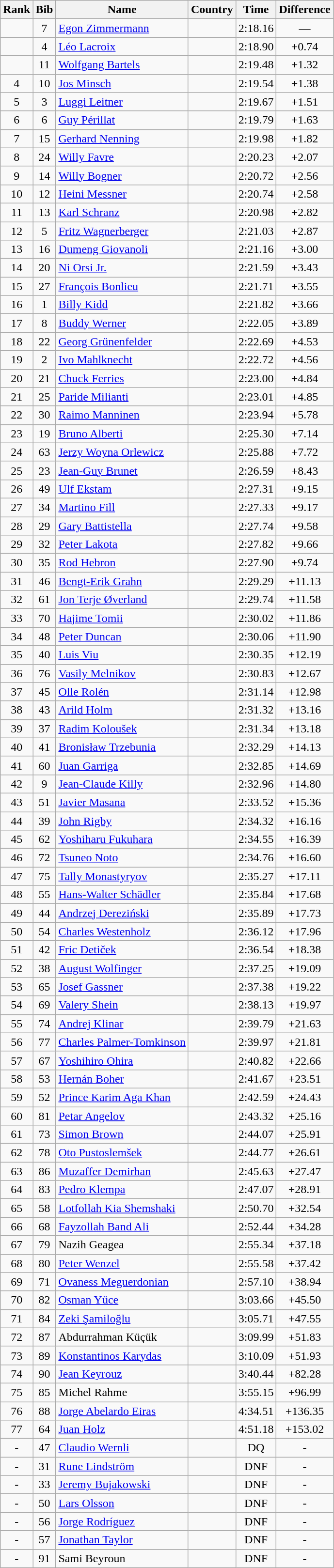<table class="wikitable sortable" style="text-align:center">
<tr>
<th>Rank</th>
<th>Bib</th>
<th>Name</th>
<th>Country</th>
<th>Time</th>
<th>Difference</th>
</tr>
<tr>
<td></td>
<td>7</td>
<td align=left><a href='#'>Egon Zimmermann</a></td>
<td align=left></td>
<td>2:18.16</td>
<td>—</td>
</tr>
<tr>
<td></td>
<td>4</td>
<td align=left><a href='#'>Léo Lacroix</a></td>
<td align=left></td>
<td>2:18.90</td>
<td>+0.74</td>
</tr>
<tr>
<td></td>
<td>11</td>
<td align=left><a href='#'>Wolfgang Bartels</a></td>
<td align=left></td>
<td>2:19.48</td>
<td>+1.32</td>
</tr>
<tr>
<td>4</td>
<td>10</td>
<td align=left><a href='#'>Jos Minsch</a></td>
<td align=left></td>
<td>2:19.54</td>
<td>+1.38</td>
</tr>
<tr>
<td>5</td>
<td>3</td>
<td align=left><a href='#'>Luggi Leitner</a></td>
<td align=left></td>
<td>2:19.67</td>
<td>+1.51</td>
</tr>
<tr>
<td>6</td>
<td>6</td>
<td align=left><a href='#'>Guy Périllat</a></td>
<td align=left></td>
<td>2:19.79</td>
<td>+1.63</td>
</tr>
<tr>
<td>7</td>
<td>15</td>
<td align=left><a href='#'>Gerhard Nenning</a></td>
<td align=left></td>
<td>2:19.98</td>
<td>+1.82</td>
</tr>
<tr>
<td>8</td>
<td>24</td>
<td align=left><a href='#'>Willy Favre</a></td>
<td align=left></td>
<td>2:20.23</td>
<td>+2.07</td>
</tr>
<tr>
<td>9</td>
<td>14</td>
<td align=left><a href='#'>Willy Bogner</a></td>
<td align=left></td>
<td>2:20.72</td>
<td>+2.56</td>
</tr>
<tr>
<td>10</td>
<td>12</td>
<td align=left><a href='#'>Heini Messner</a></td>
<td align=left></td>
<td>2:20.74</td>
<td>+2.58</td>
</tr>
<tr>
<td>11</td>
<td>13</td>
<td align=left><a href='#'>Karl Schranz</a></td>
<td align=left></td>
<td>2:20.98</td>
<td>+2.82</td>
</tr>
<tr>
<td>12</td>
<td>5</td>
<td align=left><a href='#'>Fritz Wagnerberger</a></td>
<td align=left></td>
<td>2:21.03</td>
<td>+2.87</td>
</tr>
<tr>
<td>13</td>
<td>16</td>
<td align=left><a href='#'>Dumeng Giovanoli</a></td>
<td align=left></td>
<td>2:21.16</td>
<td>+3.00</td>
</tr>
<tr>
<td>14</td>
<td>20</td>
<td align=left><a href='#'>Ni Orsi Jr.</a></td>
<td align=left></td>
<td>2:21.59</td>
<td>+3.43</td>
</tr>
<tr>
<td>15</td>
<td>27</td>
<td align=left><a href='#'>François Bonlieu</a></td>
<td align=left></td>
<td>2:21.71</td>
<td>+3.55</td>
</tr>
<tr>
<td>16</td>
<td>1</td>
<td align=left><a href='#'>Billy Kidd</a></td>
<td align=left></td>
<td>2:21.82</td>
<td>+3.66</td>
</tr>
<tr>
<td>17</td>
<td>8</td>
<td align=left><a href='#'>Buddy Werner</a></td>
<td align=left></td>
<td>2:22.05</td>
<td>+3.89</td>
</tr>
<tr>
<td>18</td>
<td>22</td>
<td align=left><a href='#'>Georg Grünenfelder</a></td>
<td align=left></td>
<td>2:22.69</td>
<td>+4.53</td>
</tr>
<tr>
<td>19</td>
<td>2</td>
<td align=left><a href='#'>Ivo Mahlknecht</a></td>
<td align=left></td>
<td>2:22.72</td>
<td>+4.56</td>
</tr>
<tr>
<td>20</td>
<td>21</td>
<td align=left><a href='#'>Chuck Ferries</a></td>
<td align=left></td>
<td>2:23.00</td>
<td>+4.84</td>
</tr>
<tr>
<td>21</td>
<td>25</td>
<td align=left><a href='#'>Paride Milianti</a></td>
<td align=left></td>
<td>2:23.01</td>
<td>+4.85</td>
</tr>
<tr>
<td>22</td>
<td>30</td>
<td align=left><a href='#'>Raimo Manninen</a></td>
<td align=left></td>
<td>2:23.94</td>
<td>+5.78</td>
</tr>
<tr>
<td>23</td>
<td>19</td>
<td align=left><a href='#'>Bruno Alberti</a></td>
<td align=left></td>
<td>2:25.30</td>
<td>+7.14</td>
</tr>
<tr>
<td>24</td>
<td>63</td>
<td align=left><a href='#'>Jerzy Woyna Orlewicz</a></td>
<td align=left></td>
<td>2:25.88</td>
<td>+7.72</td>
</tr>
<tr>
<td>25</td>
<td>23</td>
<td align=left><a href='#'>Jean-Guy Brunet</a></td>
<td align=left></td>
<td>2:26.59</td>
<td>+8.43</td>
</tr>
<tr>
<td>26</td>
<td>49</td>
<td align=left><a href='#'>Ulf Ekstam</a></td>
<td align=left></td>
<td>2:27.31</td>
<td>+9.15</td>
</tr>
<tr>
<td>27</td>
<td>34</td>
<td align=left><a href='#'>Martino Fill</a></td>
<td align=left></td>
<td>2:27.33</td>
<td>+9.17</td>
</tr>
<tr>
<td>28</td>
<td>29</td>
<td align=left><a href='#'>Gary Battistella</a></td>
<td align=left></td>
<td>2:27.74</td>
<td>+9.58</td>
</tr>
<tr>
<td>29</td>
<td>32</td>
<td align=left><a href='#'>Peter Lakota</a></td>
<td align=left></td>
<td>2:27.82</td>
<td>+9.66</td>
</tr>
<tr>
<td>30</td>
<td>35</td>
<td align=left><a href='#'>Rod Hebron</a></td>
<td align=left></td>
<td>2:27.90</td>
<td>+9.74</td>
</tr>
<tr>
<td>31</td>
<td>46</td>
<td align=left><a href='#'>Bengt-Erik Grahn</a></td>
<td align=left></td>
<td>2:29.29</td>
<td>+11.13</td>
</tr>
<tr>
<td>32</td>
<td>61</td>
<td align=left><a href='#'>Jon Terje Øverland</a></td>
<td align=left></td>
<td>2:29.74</td>
<td>+11.58</td>
</tr>
<tr>
<td>33</td>
<td>70</td>
<td align=left><a href='#'>Hajime Tomii</a></td>
<td align=left></td>
<td>2:30.02</td>
<td>+11.86</td>
</tr>
<tr>
<td>34</td>
<td>48</td>
<td align=left><a href='#'>Peter Duncan</a></td>
<td align=left></td>
<td>2:30.06</td>
<td>+11.90</td>
</tr>
<tr>
<td>35</td>
<td>40</td>
<td align=left><a href='#'>Luis Viu</a></td>
<td align=left></td>
<td>2:30.35</td>
<td>+12.19</td>
</tr>
<tr>
<td>36</td>
<td>76</td>
<td align=left><a href='#'>Vasily Melnikov</a></td>
<td align=left></td>
<td>2:30.83</td>
<td>+12.67</td>
</tr>
<tr>
<td>37</td>
<td>45</td>
<td align=left><a href='#'>Olle Rolén</a></td>
<td align=left></td>
<td>2:31.14</td>
<td>+12.98</td>
</tr>
<tr>
<td>38</td>
<td>43</td>
<td align=left><a href='#'>Arild Holm</a></td>
<td align=left></td>
<td>2:31.32</td>
<td>+13.16</td>
</tr>
<tr>
<td>39</td>
<td>37</td>
<td align=left><a href='#'>Radim Koloušek</a></td>
<td align=left></td>
<td>2:31.34</td>
<td>+13.18</td>
</tr>
<tr>
<td>40</td>
<td>41</td>
<td align=left><a href='#'>Bronisław Trzebunia</a></td>
<td align=left></td>
<td>2:32.29</td>
<td>+14.13</td>
</tr>
<tr>
<td>41</td>
<td>60</td>
<td align=left><a href='#'>Juan Garriga</a></td>
<td align=left></td>
<td>2:32.85</td>
<td>+14.69</td>
</tr>
<tr>
<td>42</td>
<td>9</td>
<td align=left><a href='#'>Jean-Claude Killy</a></td>
<td align=left></td>
<td>2:32.96</td>
<td>+14.80</td>
</tr>
<tr>
<td>43</td>
<td>51</td>
<td align=left><a href='#'>Javier Masana</a></td>
<td align=left></td>
<td>2:33.52</td>
<td>+15.36</td>
</tr>
<tr>
<td>44</td>
<td>39</td>
<td align=left><a href='#'>John Rigby</a></td>
<td align=left></td>
<td>2:34.32</td>
<td>+16.16</td>
</tr>
<tr>
<td>45</td>
<td>62</td>
<td align=left><a href='#'>Yoshiharu Fukuhara</a></td>
<td align=left></td>
<td>2:34.55</td>
<td>+16.39</td>
</tr>
<tr>
<td>46</td>
<td>72</td>
<td align=left><a href='#'>Tsuneo Noto</a></td>
<td align=left></td>
<td>2:34.76</td>
<td>+16.60</td>
</tr>
<tr>
<td>47</td>
<td>75</td>
<td align=left><a href='#'>Tally Monastyryov</a></td>
<td align=left></td>
<td>2:35.27</td>
<td>+17.11</td>
</tr>
<tr>
<td>48</td>
<td>55</td>
<td align=left><a href='#'>Hans-Walter Schädler</a></td>
<td align=left></td>
<td>2:35.84</td>
<td>+17.68</td>
</tr>
<tr>
<td>49</td>
<td>44</td>
<td align=left><a href='#'>Andrzej Dereziński</a></td>
<td align=left></td>
<td>2:35.89</td>
<td>+17.73</td>
</tr>
<tr>
<td>50</td>
<td>54</td>
<td align=left><a href='#'>Charles Westenholz</a></td>
<td align=left></td>
<td>2:36.12</td>
<td>+17.96</td>
</tr>
<tr>
<td>51</td>
<td>42</td>
<td align=left><a href='#'>Fric Detiček</a></td>
<td align=left></td>
<td>2:36.54</td>
<td>+18.38</td>
</tr>
<tr>
<td>52</td>
<td>38</td>
<td align=left><a href='#'>August Wolfinger</a></td>
<td align=left></td>
<td>2:37.25</td>
<td>+19.09</td>
</tr>
<tr>
<td>53</td>
<td>65</td>
<td align=left><a href='#'>Josef Gassner</a></td>
<td align=left></td>
<td>2:37.38</td>
<td>+19.22</td>
</tr>
<tr>
<td>54</td>
<td>69</td>
<td align=left><a href='#'>Valery Shein</a></td>
<td align=left></td>
<td>2:38.13</td>
<td>+19.97</td>
</tr>
<tr>
<td>55</td>
<td>74</td>
<td align=left><a href='#'>Andrej Klinar</a></td>
<td align=left></td>
<td>2:39.79</td>
<td>+21.63</td>
</tr>
<tr>
<td>56</td>
<td>77</td>
<td align=left><a href='#'>Charles Palmer-Tomkinson</a></td>
<td align=left></td>
<td>2:39.97</td>
<td>+21.81</td>
</tr>
<tr>
<td>57</td>
<td>67</td>
<td align=left><a href='#'>Yoshihiro Ohira</a></td>
<td align=left></td>
<td>2:40.82</td>
<td>+22.66</td>
</tr>
<tr>
<td>58</td>
<td>53</td>
<td align=left><a href='#'>Hernán Boher</a></td>
<td align=left></td>
<td>2:41.67</td>
<td>+23.51</td>
</tr>
<tr>
<td>59</td>
<td>52</td>
<td align=left><a href='#'>Prince Karim Aga Khan</a></td>
<td align=left></td>
<td>2:42.59</td>
<td>+24.43</td>
</tr>
<tr>
<td>60</td>
<td>81</td>
<td align=left><a href='#'>Petar Angelov</a></td>
<td align=left></td>
<td>2:43.32</td>
<td>+25.16</td>
</tr>
<tr>
<td>61</td>
<td>73</td>
<td align=left><a href='#'>Simon Brown</a></td>
<td align=left></td>
<td>2:44.07</td>
<td>+25.91</td>
</tr>
<tr>
<td>62</td>
<td>78</td>
<td align=left><a href='#'>Oto Pustoslemšek</a></td>
<td align=left></td>
<td>2:44.77</td>
<td>+26.61</td>
</tr>
<tr>
<td>63</td>
<td>86</td>
<td align=left><a href='#'>Muzaffer Demirhan</a></td>
<td align=left></td>
<td>2:45.63</td>
<td>+27.47</td>
</tr>
<tr>
<td>64</td>
<td>83</td>
<td align=left><a href='#'>Pedro Klempa</a></td>
<td align=left></td>
<td>2:47.07</td>
<td>+28.91</td>
</tr>
<tr>
<td>65</td>
<td>58</td>
<td align=left><a href='#'>Lotfollah Kia Shemshaki</a></td>
<td align=left></td>
<td>2:50.70</td>
<td>+32.54</td>
</tr>
<tr>
<td>66</td>
<td>68</td>
<td align=left><a href='#'>Fayzollah Band Ali</a></td>
<td align=left></td>
<td>2:52.44</td>
<td>+34.28</td>
</tr>
<tr>
<td>67</td>
<td>79</td>
<td align=left>Nazih Geagea</td>
<td align=left></td>
<td>2:55.34</td>
<td>+37.18</td>
</tr>
<tr>
<td>68</td>
<td>80</td>
<td align=left><a href='#'>Peter Wenzel</a></td>
<td align=left></td>
<td>2:55.58</td>
<td>+37.42</td>
</tr>
<tr>
<td>69</td>
<td>71</td>
<td align=left><a href='#'>Ovaness Meguerdonian</a></td>
<td align=left></td>
<td>2:57.10</td>
<td>+38.94</td>
</tr>
<tr>
<td>70</td>
<td>82</td>
<td align=left><a href='#'>Osman Yüce</a></td>
<td align=left></td>
<td>3:03.66</td>
<td>+45.50</td>
</tr>
<tr>
<td>71</td>
<td>84</td>
<td align=left><a href='#'>Zeki Şamiloğlu</a></td>
<td align=left></td>
<td>3:05.71</td>
<td>+47.55</td>
</tr>
<tr>
<td>72</td>
<td>87</td>
<td align=left>Abdurrahman Küçük</td>
<td align=left></td>
<td>3:09.99</td>
<td>+51.83</td>
</tr>
<tr>
<td>73</td>
<td>89</td>
<td align=left><a href='#'>Konstantinos Karydas</a></td>
<td align=left></td>
<td>3:10.09</td>
<td>+51.93</td>
</tr>
<tr>
<td>74</td>
<td>90</td>
<td align=left><a href='#'>Jean Keyrouz</a></td>
<td align=left></td>
<td>3:40.44</td>
<td>+82.28</td>
</tr>
<tr>
<td>75</td>
<td>85</td>
<td align=left>Michel Rahme</td>
<td align=left></td>
<td>3:55.15</td>
<td>+96.99</td>
</tr>
<tr>
<td>76</td>
<td>88</td>
<td align=left><a href='#'>Jorge Abelardo Eiras</a></td>
<td align=left></td>
<td>4:34.51</td>
<td>+136.35</td>
</tr>
<tr>
<td>77</td>
<td>64</td>
<td align=left><a href='#'>Juan Holz</a></td>
<td align=left></td>
<td>4:51.18</td>
<td>+153.02</td>
</tr>
<tr>
<td>-</td>
<td>47</td>
<td align=left><a href='#'>Claudio Wernli</a></td>
<td align=left></td>
<td>DQ</td>
<td>-</td>
</tr>
<tr>
<td>-</td>
<td>31</td>
<td align=left><a href='#'>Rune Lindström</a></td>
<td align=left></td>
<td>DNF</td>
<td>-</td>
</tr>
<tr>
<td>-</td>
<td>33</td>
<td align=left><a href='#'>Jeremy Bujakowski</a></td>
<td align=left></td>
<td>DNF</td>
<td>-</td>
</tr>
<tr>
<td>-</td>
<td>50</td>
<td align=left><a href='#'>Lars Olsson</a></td>
<td align=left></td>
<td>DNF</td>
<td>-</td>
</tr>
<tr>
<td>-</td>
<td>56</td>
<td align=left><a href='#'>Jorge Rodríguez</a></td>
<td align=left></td>
<td>DNF</td>
<td>-</td>
</tr>
<tr>
<td>-</td>
<td>57</td>
<td align=left><a href='#'>Jonathan Taylor</a></td>
<td align=left></td>
<td>DNF</td>
<td>-</td>
</tr>
<tr>
<td>-</td>
<td>91</td>
<td align=left>Sami Beyroun</td>
<td align=left></td>
<td>DNF</td>
<td>-</td>
</tr>
</table>
